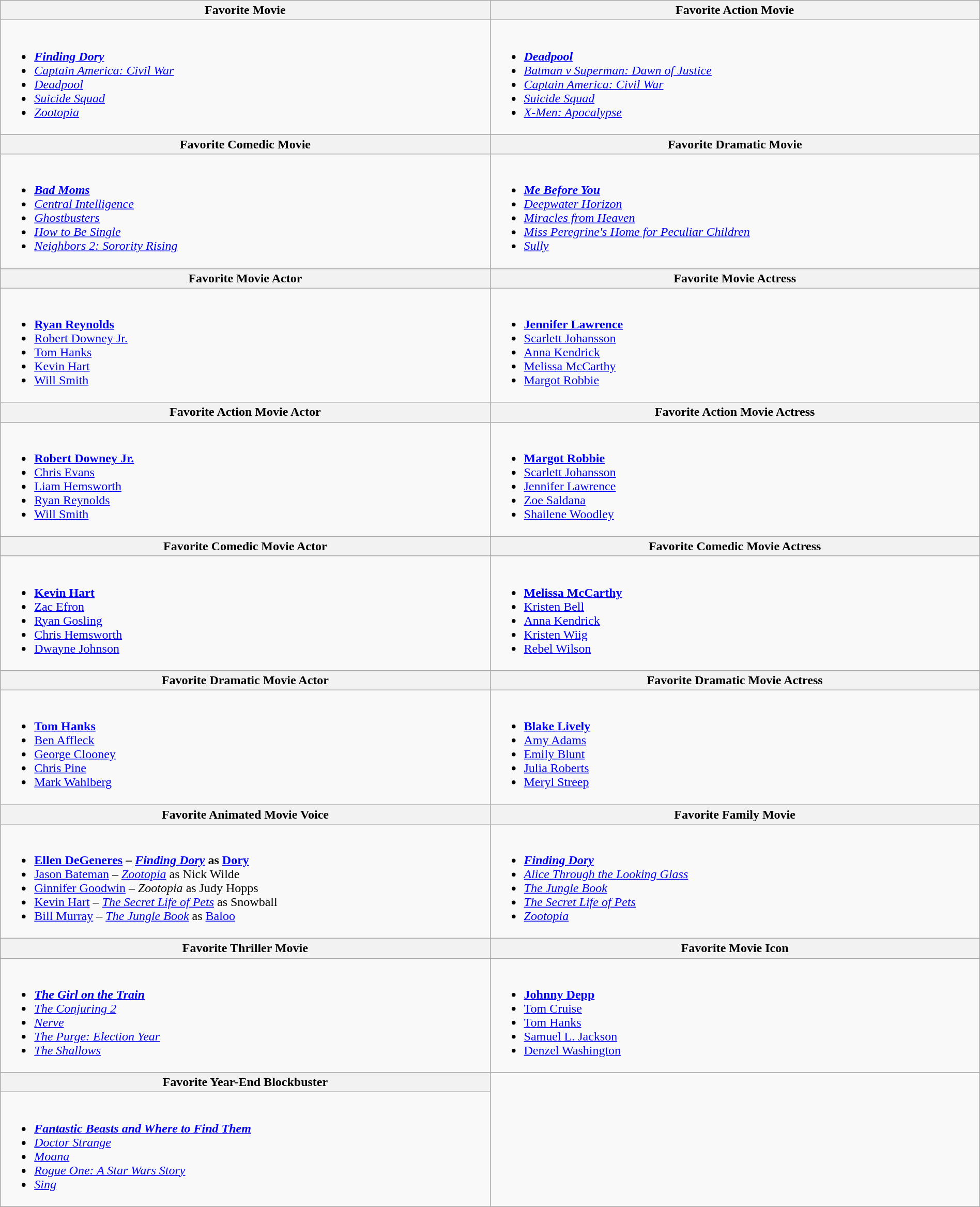<table class="wikitable" style="width:100%;">
<tr>
<th>Favorite Movie</th>
<th>Favorite Action Movie</th>
</tr>
<tr>
<td valign="top"><br><ul><li><strong><em><a href='#'>Finding Dory</a></em></strong></li><li><em><a href='#'>Captain America: Civil War</a></em></li><li><em><a href='#'>Deadpool</a></em></li><li><em><a href='#'>Suicide Squad</a></em></li><li><em><a href='#'>Zootopia</a></em></li></ul></td>
<td valign="top"><br><ul><li><strong><em><a href='#'>Deadpool</a></em></strong></li><li><em><a href='#'>Batman v Superman: Dawn of Justice</a></em></li><li><em><a href='#'>Captain America: Civil War</a></em></li><li><em><a href='#'>Suicide Squad</a></em></li><li><em><a href='#'>X-Men: Apocalypse</a></em></li></ul></td>
</tr>
<tr>
<th>Favorite Comedic Movie</th>
<th>Favorite Dramatic Movie</th>
</tr>
<tr>
<td valign="top"><br><ul><li><strong><em><a href='#'>Bad Moms</a></em></strong></li><li><em><a href='#'>Central Intelligence</a></em></li><li><em><a href='#'>Ghostbusters</a></em></li><li><em><a href='#'>How to Be Single</a></em></li><li><em><a href='#'>Neighbors 2: Sorority Rising</a></em></li></ul></td>
<td valign="top"><br><ul><li><strong><em><a href='#'>Me Before You</a></em></strong></li><li><em><a href='#'>Deepwater Horizon</a></em></li><li><em><a href='#'>Miracles from Heaven</a></em></li><li><em><a href='#'>Miss Peregrine's Home for Peculiar Children</a></em></li><li><em><a href='#'>Sully</a></em></li></ul></td>
</tr>
<tr>
<th style="width:50%;">Favorite Movie Actor</th>
<th style="width:50%;">Favorite Movie Actress</th>
</tr>
<tr>
<td valign="top"><br><ul><li><strong><a href='#'>Ryan Reynolds</a></strong></li><li><a href='#'>Robert Downey Jr.</a></li><li><a href='#'>Tom Hanks</a></li><li><a href='#'>Kevin Hart</a></li><li><a href='#'>Will Smith</a></li></ul></td>
<td valign="top"><br><ul><li><strong><a href='#'>Jennifer Lawrence</a></strong></li><li><a href='#'>Scarlett Johansson</a></li><li><a href='#'>Anna Kendrick</a></li><li><a href='#'>Melissa McCarthy</a></li><li><a href='#'>Margot Robbie</a></li></ul></td>
</tr>
<tr>
<th style="width:50%;">Favorite Action Movie Actor</th>
<th style="width:50%;">Favorite Action Movie Actress</th>
</tr>
<tr>
<td valign="top"><br><ul><li><strong><a href='#'>Robert Downey Jr.</a></strong></li><li><a href='#'>Chris Evans</a></li><li><a href='#'>Liam Hemsworth</a></li><li><a href='#'>Ryan Reynolds</a></li><li><a href='#'>Will Smith</a></li></ul></td>
<td valign="top"><br><ul><li><strong><a href='#'>Margot Robbie</a></strong></li><li><a href='#'>Scarlett Johansson</a></li><li><a href='#'>Jennifer Lawrence</a></li><li><a href='#'>Zoe Saldana</a></li><li><a href='#'>Shailene Woodley</a></li></ul></td>
</tr>
<tr>
<th>Favorite Comedic Movie Actor</th>
<th>Favorite Comedic Movie Actress</th>
</tr>
<tr>
<td valign="top"><br><ul><li><strong><a href='#'>Kevin Hart</a></strong></li><li><a href='#'>Zac Efron</a></li><li><a href='#'>Ryan Gosling</a></li><li><a href='#'>Chris Hemsworth</a></li><li><a href='#'>Dwayne Johnson</a></li></ul></td>
<td valign="top"><br><ul><li><strong><a href='#'>Melissa McCarthy</a></strong></li><li><a href='#'>Kristen Bell</a></li><li><a href='#'>Anna Kendrick</a></li><li><a href='#'>Kristen Wiig</a></li><li><a href='#'>Rebel Wilson</a></li></ul></td>
</tr>
<tr>
<th style="width:50%;">Favorite Dramatic Movie Actor</th>
<th style="width:50%;">Favorite Dramatic Movie Actress</th>
</tr>
<tr>
<td valign="top"><br><ul><li><strong><a href='#'>Tom Hanks</a></strong></li><li><a href='#'>Ben Affleck</a></li><li><a href='#'>George Clooney</a></li><li><a href='#'>Chris Pine</a></li><li><a href='#'>Mark Wahlberg</a></li></ul></td>
<td valign="top"><br><ul><li><strong><a href='#'>Blake Lively</a></strong></li><li><a href='#'>Amy Adams</a></li><li><a href='#'>Emily Blunt</a></li><li><a href='#'>Julia Roberts</a></li><li><a href='#'>Meryl Streep</a></li></ul></td>
</tr>
<tr>
<th>Favorite Animated Movie Voice</th>
<th>Favorite Family Movie</th>
</tr>
<tr>
<td valign="top"><br><ul><li><strong><a href='#'>Ellen DeGeneres</a> – <em><a href='#'>Finding Dory</a></em> as <a href='#'>Dory</a></strong></li><li><a href='#'>Jason Bateman</a> – <em><a href='#'>Zootopia</a></em> as Nick Wilde</li><li><a href='#'>Ginnifer Goodwin</a> – <em>Zootopia</em> as Judy Hopps</li><li><a href='#'>Kevin Hart</a> – <em><a href='#'>The Secret Life of Pets</a></em> as Snowball</li><li><a href='#'>Bill Murray</a> – <em><a href='#'>The Jungle Book</a></em> as <a href='#'>Baloo</a></li></ul></td>
<td valign="top"><br><ul><li><strong><em><a href='#'>Finding Dory</a></em></strong></li><li><em><a href='#'>Alice Through the Looking Glass</a></em></li><li><em><a href='#'>The Jungle Book</a></em></li><li><em><a href='#'>The Secret Life of Pets</a></em></li><li><em><a href='#'>Zootopia</a></em></li></ul></td>
</tr>
<tr>
<th>Favorite Thriller Movie</th>
<th>Favorite Movie Icon</th>
</tr>
<tr>
<td valign="top"><br><ul><li><strong><em><a href='#'>The Girl on the Train</a></em></strong></li><li><em><a href='#'>The Conjuring 2</a></em></li><li><em><a href='#'>Nerve</a></em></li><li><em><a href='#'>The Purge: Election Year</a></em></li><li><em><a href='#'>The Shallows</a></em></li></ul></td>
<td valign="top"><br><ul><li><strong><a href='#'>Johnny Depp</a></strong></li><li><a href='#'>Tom Cruise</a></li><li><a href='#'>Tom Hanks</a></li><li><a href='#'>Samuel L. Jackson</a></li><li><a href='#'>Denzel Washington</a></li></ul></td>
</tr>
<tr>
<th>Favorite Year-End Blockbuster</th>
</tr>
<tr>
<td valign="top"><br><ul><li><strong><em><a href='#'>Fantastic Beasts and Where to Find Them</a></em></strong></li><li><em><a href='#'>Doctor Strange</a></em></li><li><em><a href='#'>Moana</a></em></li><li><em><a href='#'>Rogue One: A Star Wars Story</a></em></li><li><em><a href='#'>Sing</a></em></li></ul></td>
</tr>
</table>
